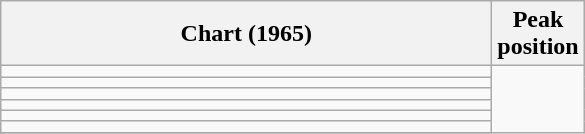<table class="wikitable sortable">
<tr>
<th style="width:20em;">Chart (1965)</th>
<th>Peak<br>position</th>
</tr>
<tr>
<td></td>
</tr>
<tr>
<td></td>
</tr>
<tr>
<td></td>
</tr>
<tr>
<td></td>
</tr>
<tr>
<td></td>
</tr>
<tr>
<td></td>
</tr>
<tr>
</tr>
</table>
